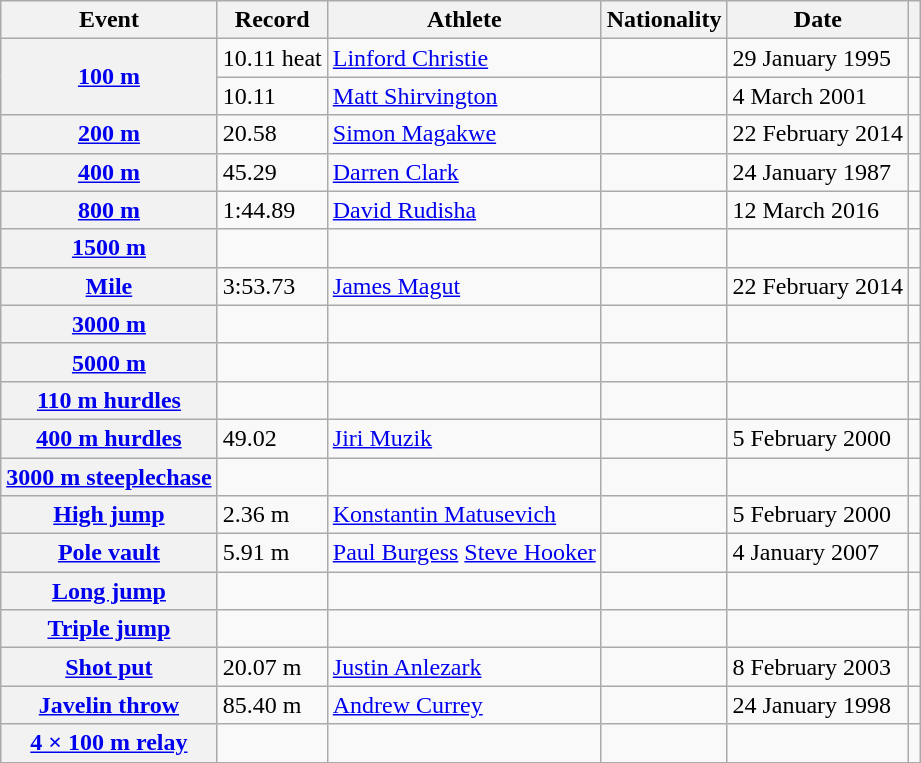<table class="wikitable sticky-header plainrowheaders">
<tr>
<th scope="col">Event</th>
<th scope="col">Record</th>
<th scope="col">Athlete</th>
<th scope="col">Nationality</th>
<th scope="col">Date</th>
<th scope="col"></th>
</tr>
<tr>
<th scope="rowgroup" rowspan="2"><a href='#'>100 m</a></th>
<td>10.11 heat </td>
<td><a href='#'>Linford Christie</a></td>
<td></td>
<td>29 January 1995</td>
<td></td>
</tr>
<tr>
<td>10.11 </td>
<td><a href='#'>Matt Shirvington</a></td>
<td></td>
<td>4 March 2001</td>
<td></td>
</tr>
<tr>
<th scope="row"><a href='#'>200 m</a></th>
<td>20.58 </td>
<td><a href='#'>Simon Magakwe</a></td>
<td></td>
<td>22 February 2014</td>
<td></td>
</tr>
<tr>
<th scope="row"><a href='#'>400 m</a></th>
<td>45.29</td>
<td><a href='#'>Darren Clark</a></td>
<td></td>
<td>24 January 1987</td>
<td></td>
</tr>
<tr>
<th scope="row"><a href='#'>800 m</a></th>
<td>1:44.89</td>
<td><a href='#'>David Rudisha</a></td>
<td></td>
<td>12 March 2016</td>
<td></td>
</tr>
<tr>
<th scope="row"><a href='#'>1500 m</a></th>
<td></td>
<td></td>
<td></td>
<td></td>
<td></td>
</tr>
<tr>
<th scope="row"><a href='#'>Mile</a></th>
<td>3:53.73</td>
<td><a href='#'>James Magut</a></td>
<td></td>
<td>22 February 2014</td>
<td></td>
</tr>
<tr>
<th scope="row"><a href='#'>3000 m</a></th>
<td></td>
<td></td>
<td></td>
<td></td>
<td></td>
</tr>
<tr>
<th scope="row"><a href='#'>5000 m</a></th>
<td></td>
<td></td>
<td></td>
<td></td>
<td></td>
</tr>
<tr>
<th scope="row"><a href='#'>110 m hurdles</a></th>
<td></td>
<td></td>
<td></td>
<td></td>
<td></td>
</tr>
<tr>
<th scope="row"><a href='#'>400 m hurdles</a></th>
<td>49.02</td>
<td><a href='#'>Jiri Muzik</a></td>
<td></td>
<td>5 February 2000</td>
<td></td>
</tr>
<tr>
<th scope="row"><a href='#'>3000 m steeplechase</a></th>
<td></td>
<td></td>
<td></td>
<td></td>
<td></td>
</tr>
<tr>
<th scope="row"><a href='#'>High jump</a></th>
<td>2.36 m</td>
<td><a href='#'>Konstantin Matusevich</a></td>
<td></td>
<td>5 February 2000</td>
<td></td>
</tr>
<tr>
<th scope="row"><a href='#'>Pole vault</a></th>
<td>5.91 m</td>
<td><a href='#'>Paul Burgess</a> <a href='#'>Steve Hooker</a></td>
<td></td>
<td>4 January 2007</td>
<td></td>
</tr>
<tr>
<th scope="row"><a href='#'>Long jump</a></th>
<td></td>
<td></td>
<td></td>
<td></td>
<td></td>
</tr>
<tr>
<th scope="row"><a href='#'>Triple jump</a></th>
<td></td>
<td></td>
<td></td>
<td></td>
<td></td>
</tr>
<tr>
<th scope="row"><a href='#'>Shot put</a></th>
<td>20.07 m</td>
<td><a href='#'>Justin Anlezark</a></td>
<td></td>
<td>8 February 2003</td>
<td></td>
</tr>
<tr>
<th scope="row"><a href='#'>Javelin throw</a></th>
<td>85.40 m</td>
<td><a href='#'>Andrew Currey</a></td>
<td></td>
<td>24 January 1998</td>
<td></td>
</tr>
<tr>
<th scope="row"><a href='#'>4 × 100 m relay</a></th>
<td></td>
<td></td>
<td></td>
<td></td>
<td></td>
</tr>
</table>
